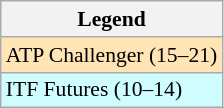<table class=wikitable style=font-size:90%>
<tr>
<th>Legend</th>
</tr>
<tr bgcolor="moccasin">
<td>ATP Challenger (15–21)</td>
</tr>
<tr bgcolor="CFFCFF">
<td>ITF Futures (10–14)</td>
</tr>
</table>
